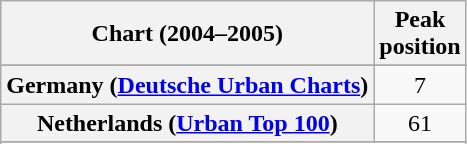<table class="wikitable sortable plainrowheaders" style="text-align:center">
<tr>
<th scope="col">Chart (2004–2005)</th>
<th scope="col">Peak<br>position</th>
</tr>
<tr>
</tr>
<tr>
</tr>
<tr>
<th scope="row">Germany (<a href='#'>Deutsche Urban Charts</a>)</th>
<td>7</td>
</tr>
<tr>
<th scope="row">Netherlands (<a href='#'>Urban Top 100</a>)</th>
<td>61</td>
</tr>
<tr>
</tr>
<tr>
</tr>
<tr>
</tr>
<tr>
</tr>
<tr>
</tr>
</table>
